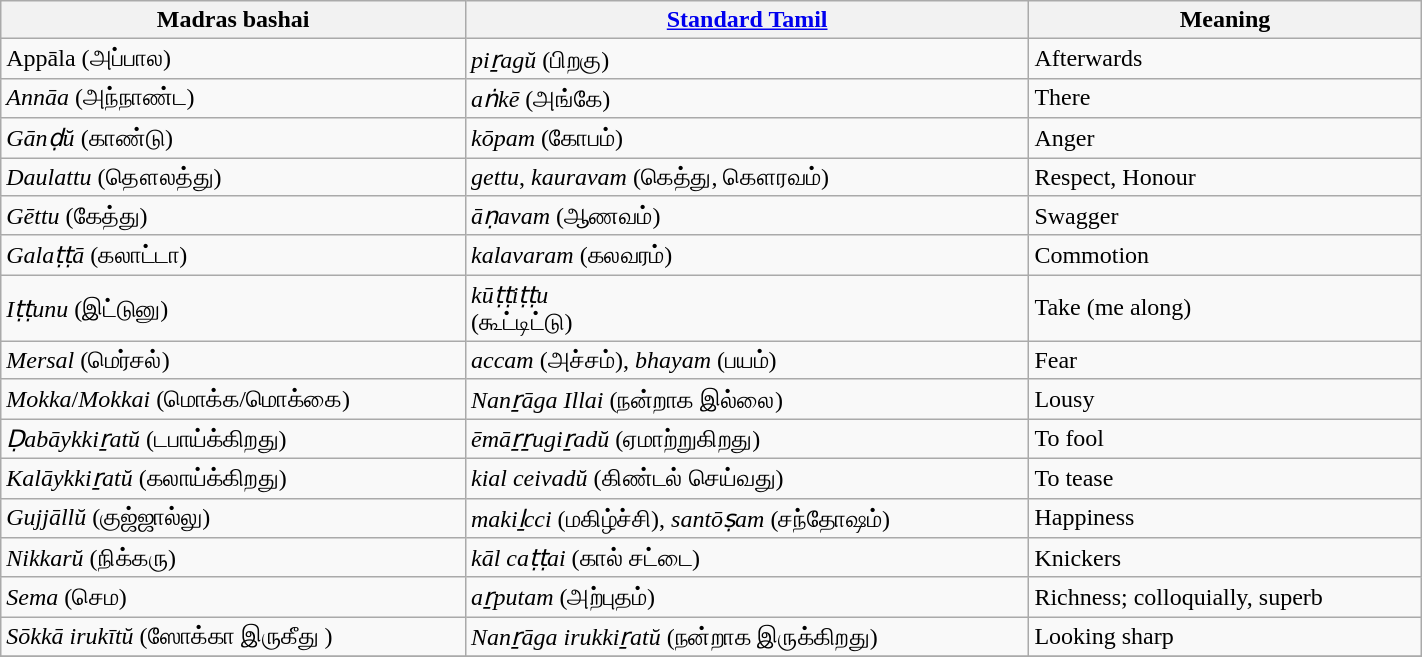<table class="wikitable" width="75%" width="75%">
<tr>
<th>Madras bashai</th>
<th><a href='#'>Standard Tamil</a></th>
<th>Meaning</th>
</tr>
<tr --->
<td>Appāla (அப்பால)</td>
<td><em>piṟagŭ</em> (பிறகு)</td>
<td>Afterwards</td>
</tr>
<tr>
<td><em>Annāa</em> (அந்நாண்ட)</td>
<td><em>aṅkē</em> (அங்கே)</td>
<td>There</td>
</tr>
<tr>
<td><em>Gānḍŭ</em> (காண்டு)</td>
<td><em>kōpam</em> (கோபம்)</td>
<td>Anger</td>
</tr>
<tr>
<td><em>Daulattu</em> (தௌலத்து)</td>
<td><em>gettu</em>, <em>kauravam</em> (கெத்து, கௌரவம்)</td>
<td>Respect, Honour</td>
</tr>
<tr>
<td><em>Gēttu</em> (கேத்து)</td>
<td><em>āṇavam</em> (ஆணவம்)</td>
<td>Swagger</td>
</tr>
<tr>
<td><em>Galaṭṭā</em> (கலாட்டா)</td>
<td><em>kalavaram</em> (கலவரம்)</td>
<td>Commotion</td>
</tr>
<tr>
<td><em>Iṭṭunu</em> (இட்டுனு)</td>
<td><em> kūṭṭiṭṭu</em><br>(கூட்டிட்டு)</td>
<td>Take (me along)</td>
</tr>
<tr>
<td><em>Mersal</em> (மெர்சல்)</td>
<td><em>accam</em> (அச்சம்), <em>bhayam</em> (பயம்)</td>
<td>Fear</td>
</tr>
<tr>
<td><em>Mokka</em>/<em>Mokkai</em> (மொக்க/மொக்கை)</td>
<td><em>Nanṟāga Illai</em> (நன்றாக இல்லை)</td>
<td>Lousy</td>
</tr>
<tr>
<td><em>Ḍabāykkiṟatŭ</em> (டபாய்க்கிறது)</td>
<td><em>ēmāṟṟugiṟadŭ</em> (ஏமாற்றுகிறது)</td>
<td>To fool</td>
</tr>
<tr>
<td><em>Kalāykkiṟatŭ</em> (கலாய்க்கிறது)</td>
<td><em>kial ceivadŭ</em> (கிண்டல் செய்வது)</td>
<td>To tease</td>
</tr>
<tr>
<td><em>Gujjāllŭ</em> (குஜ்ஜால்லு)</td>
<td><em>makiḻcci</em> (மகிழ்ச்சி), <em>santōṣam</em> (சந்தோஷம்)</td>
<td>Happiness</td>
</tr>
<tr>
<td><em>Nikkarŭ</em> (நிக்கரு)</td>
<td><em>kāl caṭṭai</em> (கால் சட்டை)</td>
<td>Knickers</td>
</tr>
<tr>
<td><em>Sema</em> (செம)</td>
<td><em>aṟputam</em> (அற்புதம்)</td>
<td>Richness; colloquially, superb</td>
</tr>
<tr>
<td><em>Sōkkā irukītŭ</em> (ஸோக்கா இருகீது )</td>
<td><em>Nanṟāga</em> <em>irukkiṟatŭ</em> (நன்றாக இருக்கிறது)</td>
<td>Looking sharp</td>
</tr>
<tr>
</tr>
</table>
